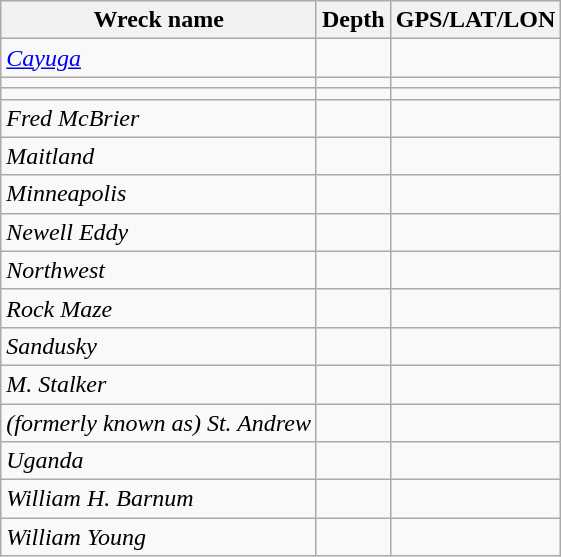<table class="wikitable">
<tr>
<th>Wreck name</th>
<th>Depth</th>
<th>GPS/LAT/LON</th>
</tr>
<tr>
<td><a href='#'><em>Cayuga</em></a></td>
<td></td>
<td></td>
</tr>
<tr>
<td></td>
<td></td>
<td></td>
</tr>
<tr>
<td></td>
<td></td>
<td></td>
</tr>
<tr>
<td><em>Fred McBrier</em></td>
<td></td>
<td></td>
</tr>
<tr>
<td><em>Maitland</em></td>
<td></td>
<td></td>
</tr>
<tr>
<td><em>Minneapolis</em></td>
<td></td>
<td></td>
</tr>
<tr>
<td><em>Newell Eddy</em></td>
<td></td>
<td></td>
</tr>
<tr>
<td><em>Northwest</em></td>
<td></td>
<td></td>
</tr>
<tr>
<td><em>Rock Maze</em></td>
<td></td>
<td></td>
</tr>
<tr>
<td><em>Sandusky</em></td>
<td></td>
<td></td>
</tr>
<tr>
<td><em>M. Stalker</em></td>
<td></td>
<td></td>
</tr>
<tr>
<td><em>(formerly known as) St. Andrew</em></td>
<td></td>
<td></td>
</tr>
<tr>
<td><em>Uganda</em></td>
<td></td>
<td></td>
</tr>
<tr>
<td><em>William H. Barnum</em></td>
<td></td>
<td></td>
</tr>
<tr>
<td><em>William Young</em></td>
<td></td>
<td></td>
</tr>
</table>
